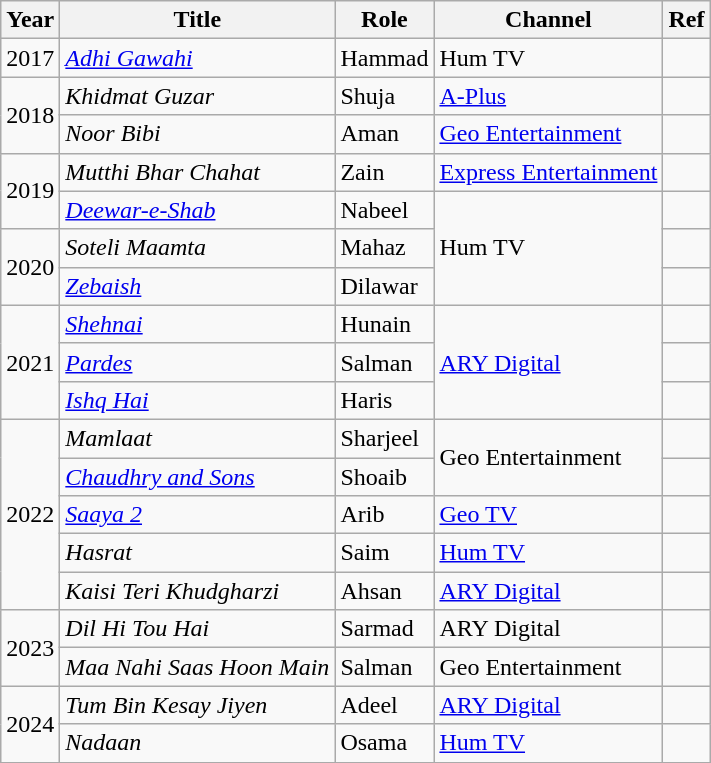<table class="wikitable">
<tr>
<th>Year</th>
<th>Title</th>
<th>Role</th>
<th>Channel</th>
<th>Ref</th>
</tr>
<tr>
<td>2017</td>
<td><em><a href='#'>Adhi Gawahi</a></em></td>
<td>Hammad</td>
<td>Hum TV</td>
<td></td>
</tr>
<tr>
<td rowspan="2">2018</td>
<td><em>Khidmat Guzar</em></td>
<td>Shuja</td>
<td><a href='#'>A-Plus</a></td>
<td></td>
</tr>
<tr>
<td><em>Noor Bibi</em></td>
<td>Aman</td>
<td><a href='#'>Geo Entertainment</a></td>
<td></td>
</tr>
<tr>
<td rowspan="2">2019</td>
<td><em>Mutthi Bhar Chahat</em></td>
<td>Zain</td>
<td><a href='#'>Express Entertainment</a></td>
<td></td>
</tr>
<tr>
<td><em><a href='#'>Deewar-e-Shab</a></em></td>
<td>Nabeel</td>
<td rowspan="3">Hum TV</td>
<td></td>
</tr>
<tr>
<td rowspan="2">2020</td>
<td><em>Soteli Maamta</em></td>
<td>Mahaz</td>
<td></td>
</tr>
<tr>
<td><em><a href='#'>Zebaish</a></em></td>
<td>Dilawar</td>
<td></td>
</tr>
<tr>
<td rowspan="3">2021</td>
<td><em><a href='#'>Shehnai</a></em></td>
<td>Hunain</td>
<td rowspan="3"><a href='#'>ARY Digital</a></td>
<td></td>
</tr>
<tr>
<td><em><a href='#'>Pardes</a></em></td>
<td>Salman</td>
<td></td>
</tr>
<tr>
<td><em><a href='#'>Ishq Hai</a></em></td>
<td>Haris</td>
<td></td>
</tr>
<tr>
<td rowspan="5">2022</td>
<td><em>Mamlaat</em></td>
<td>Sharjeel</td>
<td rowspan="2">Geo Entertainment</td>
<td></td>
</tr>
<tr>
<td><em><a href='#'>Chaudhry and Sons</a></em></td>
<td>Shoaib</td>
<td></td>
</tr>
<tr>
<td><em><a href='#'>Saaya 2</a></em></td>
<td>Arib</td>
<td><a href='#'>Geo TV</a></td>
<td></td>
</tr>
<tr>
<td><em>Hasrat</em></td>
<td>Saim</td>
<td><a href='#'>Hum TV</a></td>
<td></td>
</tr>
<tr>
<td><em>Kaisi Teri Khudgharzi</em></td>
<td>Ahsan</td>
<td><a href='#'>ARY Digital</a></td>
<td></td>
</tr>
<tr>
<td rowspan="2">2023</td>
<td><em>Dil Hi Tou Hai</em></td>
<td>Sarmad</td>
<td>ARY Digital</td>
<td></td>
</tr>
<tr>
<td><em>Maa Nahi Saas Hoon Main</em></td>
<td>Salman</td>
<td>Geo Entertainment</td>
<td></td>
</tr>
<tr>
<td rowspan="2">2024</td>
<td><em>Tum Bin Kesay Jiyen</em></td>
<td>Adeel</td>
<td><a href='#'>ARY Digital</a></td>
<td></td>
</tr>
<tr>
<td><em>Nadaan</em></td>
<td>Osama</td>
<td><a href='#'>Hum TV</a></td>
<td></td>
</tr>
</table>
